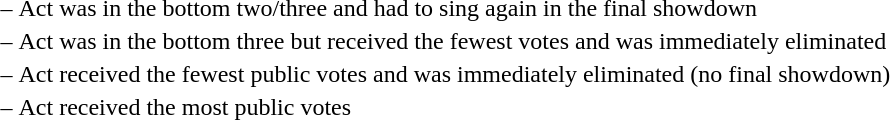<table>
<tr>
<td> –</td>
<td>Act was in the bottom two/three and had to sing again in the final showdown</td>
</tr>
<tr>
<td> –</td>
<td>Act was in the bottom three but received the fewest votes and was immediately eliminated</td>
</tr>
<tr>
<td> –</td>
<td>Act received the fewest public votes and was immediately eliminated (no final showdown)</td>
</tr>
<tr>
<td> –</td>
<td>Act received the most public votes</td>
</tr>
</table>
